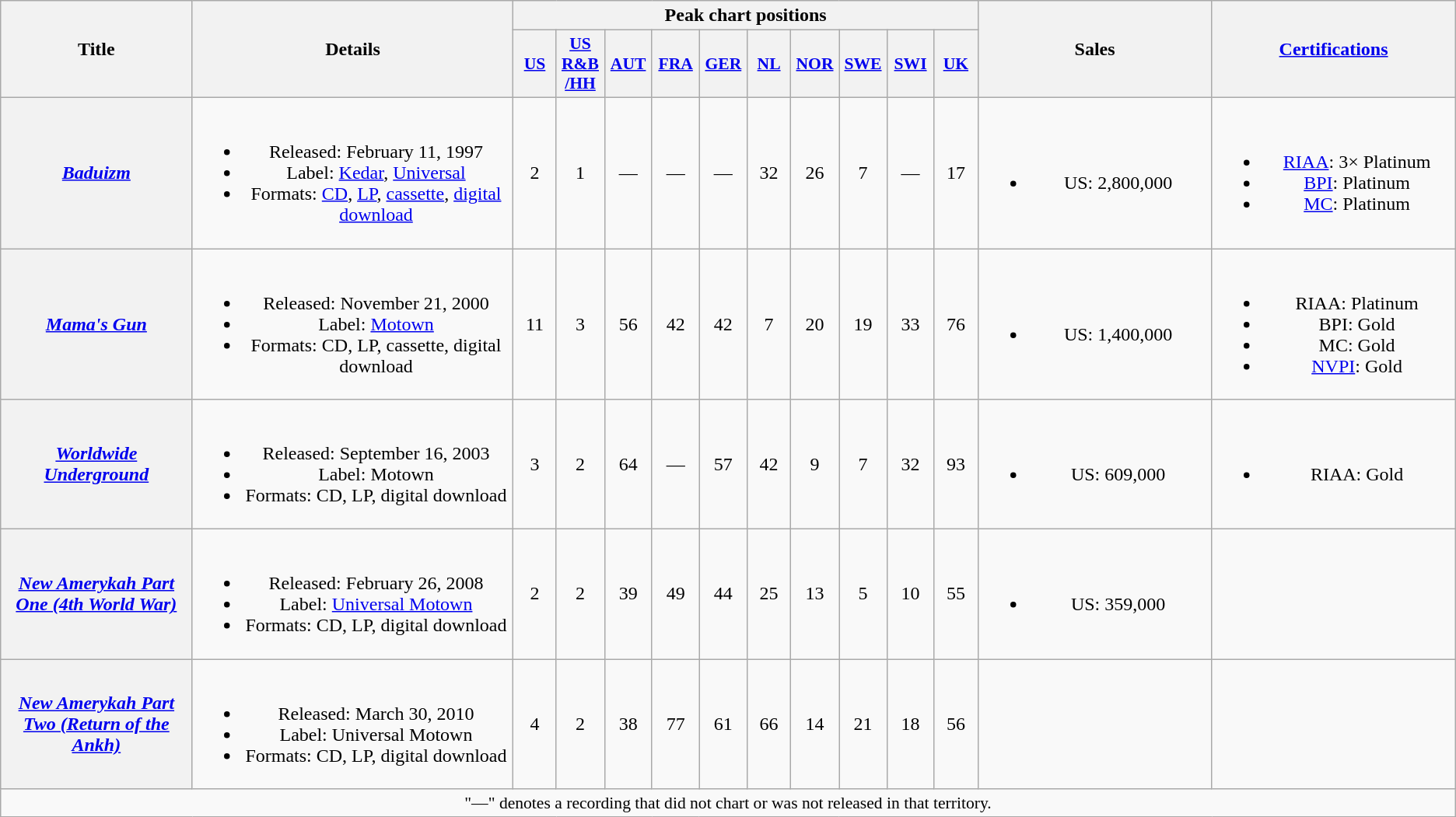<table class="wikitable plainrowheaders" style="text-align:center;">
<tr>
<th scope="col" rowspan="2" style="width:12em;">Title</th>
<th scope="col" rowspan="2" style="width:22em;">Details</th>
<th scope="col" colspan="10">Peak chart positions</th>
<th scope="col" rowspan="2" style="width:15em;">Sales</th>
<th scope="col" rowspan="2" style="width:16em;"><a href='#'>Certifications</a></th>
</tr>
<tr>
<th scope="col" style="width:2.5em;font-size:90%;"><a href='#'>US</a><br></th>
<th scope="col" style="width:2.5em;font-size:90%;"><a href='#'>US R&B<br>/HH</a><br></th>
<th scope="col" style="width:2.5em;font-size:90%;"><a href='#'>AUT</a><br></th>
<th scope="col" style="width:2.5em;font-size:90%;"><a href='#'>FRA</a><br></th>
<th scope="col" style="width:2.5em;font-size:90%;"><a href='#'>GER</a><br></th>
<th scope="col" style="width:2.5em;font-size:90%;"><a href='#'>NL</a><br></th>
<th scope="col" style="width:2.5em;font-size:90%;"><a href='#'>NOR</a><br></th>
<th scope="col" style="width:2.5em;font-size:90%;"><a href='#'>SWE</a><br></th>
<th scope="col" style="width:2.5em;font-size:90%;"><a href='#'>SWI</a><br></th>
<th scope="col" style="width:2.5em;font-size:90%;"><a href='#'>UK</a><br></th>
</tr>
<tr>
<th scope="row"><em><a href='#'>Baduizm</a></em></th>
<td><br><ul><li>Released: February 11, 1997</li><li>Label: <a href='#'>Kedar</a>, <a href='#'>Universal</a></li><li>Formats: <a href='#'>CD</a>, <a href='#'>LP</a>, <a href='#'>cassette</a>, <a href='#'>digital download</a></li></ul></td>
<td>2</td>
<td>1</td>
<td>—</td>
<td>—</td>
<td>—</td>
<td>32</td>
<td>26</td>
<td>7</td>
<td>—</td>
<td>17</td>
<td><br><ul><li>US: 2,800,000</li></ul></td>
<td><br><ul><li><a href='#'>RIAA</a>: 3× Platinum</li><li><a href='#'>BPI</a>: Platinum</li><li><a href='#'>MC</a>: Platinum</li></ul></td>
</tr>
<tr>
<th scope="row"><em><a href='#'>Mama's Gun</a></em></th>
<td><br><ul><li>Released: November 21, 2000</li><li>Label: <a href='#'>Motown</a></li><li>Formats: CD, LP, cassette, digital download</li></ul></td>
<td>11</td>
<td>3</td>
<td>56</td>
<td>42</td>
<td>42</td>
<td>7</td>
<td>20</td>
<td>19</td>
<td>33</td>
<td>76</td>
<td><br><ul><li>US: 1,400,000</li></ul></td>
<td><br><ul><li>RIAA: Platinum</li><li>BPI: Gold</li><li>MC: Gold</li><li><a href='#'>NVPI</a>: Gold</li></ul></td>
</tr>
<tr>
<th scope="row"><em><a href='#'>Worldwide Underground</a></em></th>
<td><br><ul><li>Released: September 16, 2003</li><li>Label: Motown</li><li>Formats: CD, LP, digital download</li></ul></td>
<td>3</td>
<td>2</td>
<td>64</td>
<td>—</td>
<td>57</td>
<td>42</td>
<td>9</td>
<td>7</td>
<td>32</td>
<td>93</td>
<td><br><ul><li>US: 609,000</li></ul></td>
<td><br><ul><li>RIAA: Gold</li></ul></td>
</tr>
<tr>
<th scope="row"><em><a href='#'>New Amerykah Part One (4th World War)</a></em></th>
<td><br><ul><li>Released: February 26, 2008</li><li>Label: <a href='#'>Universal Motown</a></li><li>Formats: CD, LP, digital download</li></ul></td>
<td>2</td>
<td>2</td>
<td>39</td>
<td>49</td>
<td>44</td>
<td>25</td>
<td>13</td>
<td>5</td>
<td>10</td>
<td>55</td>
<td><br><ul><li>US: 359,000</li></ul></td>
<td></td>
</tr>
<tr>
<th scope="row"><em><a href='#'>New Amerykah Part Two (Return of the Ankh)</a></em></th>
<td><br><ul><li>Released: March 30, 2010</li><li>Label: Universal Motown</li><li>Formats: CD, LP, digital download</li></ul></td>
<td>4</td>
<td>2</td>
<td>38</td>
<td>77</td>
<td>61</td>
<td>66</td>
<td>14</td>
<td>21</td>
<td>18</td>
<td>56</td>
<td></td>
<td></td>
</tr>
<tr>
<td colspan="14" style="font-size:90%">"—" denotes a recording that did not chart or was not released in that territory.</td>
</tr>
</table>
